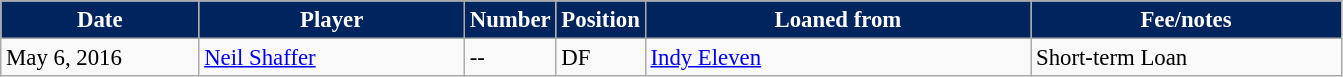<table class="wikitable" style="text-align:left; font-size:95%;">
<tr>
<th style="color:white; background:#00245D; width:125px;">Date</th>
<th style="color:white; background:#00245D; width:170px;">Player</th>
<th style="color:white; background:#00245D; width:50px;">Number</th>
<th style="color:white; background:#00245D; width:50px;">Position</th>
<th style="color:white; background:#00245D; width:250px;">Loaned from</th>
<th style="color:white; background:#00245D; width:200px;">Fee/notes</th>
</tr>
<tr>
<td>May 6, 2016</td>
<td> <a href='#'>Neil Shaffer</a></td>
<td>--</td>
<td>DF</td>
<td> <a href='#'>Indy Eleven</a></td>
<td>Short-term Loan</td>
</tr>
</table>
